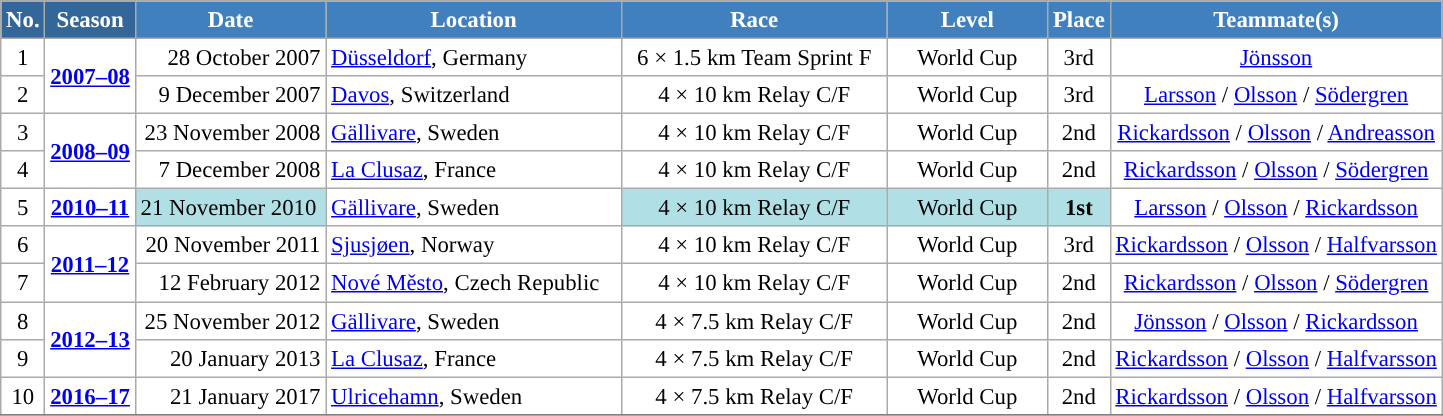<table class="wikitable sortable" style="font-size:95%; text-align:center; border:grey solid 1px; border-collapse:collapse; background:#ffffff;">
<tr style="background:#efefef;">
<th style="background-color:#369; color:white;">No.</th>
<th style="background-color:#369; color:white;">Season</th>
<th style="background-color:#4180be; color:white; width:120px;">Date</th>
<th style="background-color:#4180be; color:white; width:190px;">Location</th>
<th style="background-color:#4180be; color:white; width:170px;">Race</th>
<th style="background-color:#4180be; color:white; width:100px;">Level</th>
<th style="background-color:#4180be; color:white;">Place</th>
<th style="background-color:#4180be; color:white;">Teammate(s)</th>
</tr>
<tr>
<td align=center>1</td>
<td rowspan=2 align=center><strong><a href='#'>2007–08</a></strong></td>
<td align=right>28 October 2007</td>
<td align=left> <a href='#'>Düsseldorf</a>, Germany</td>
<td>6 × 1.5 km Team Sprint F</td>
<td>World Cup</td>
<td>3rd</td>
<td><a href='#'>Jönsson</a></td>
</tr>
<tr>
<td align=center>2</td>
<td align=right>9 December 2007</td>
<td align=left> <a href='#'>Davos</a>, Switzerland</td>
<td>4 × 10 km Relay C/F</td>
<td>World Cup</td>
<td>3rd</td>
<td><a href='#'>Larsson</a> / <a href='#'>Olsson</a> / <a href='#'>Södergren</a></td>
</tr>
<tr>
<td align=center>3</td>
<td rowspan=2 align=center><strong><a href='#'>2008–09</a></strong></td>
<td align=right>23 November 2008</td>
<td align=left> <a href='#'>Gällivare</a>, Sweden</td>
<td>4 × 10 km Relay C/F</td>
<td>World Cup</td>
<td>2nd</td>
<td><a href='#'>Rickardsson</a> / <a href='#'>Olsson</a> / <a href='#'>Andreasson</a></td>
</tr>
<tr>
<td align=center>4</td>
<td align=right>7 December 2008</td>
<td align=left> <a href='#'>La Clusaz</a>, France</td>
<td>4 × 10 km Relay C/F</td>
<td>World Cup</td>
<td>2nd</td>
<td><a href='#'>Rickardsson</a> / <a href='#'>Olsson</a> / <a href='#'>Södergren</a></td>
</tr>
<tr>
<td align=center>5</td>
<td rowspan=1 align=center><strong><a href='#'>2010–11</a></strong></td>
<td align=left bgcolor="#BOEOE6" align=right>21 November 2010</td>
<td align=left> <a href='#'>Gällivare</a>, Sweden</td>
<td bgcolor="#BOEOE6" align=center>4 × 10 km Relay C/F</td>
<td bgcolor="#BOEOE6">World Cup</td>
<td bgcolor="#BOEOE6"><strong>1st</strong></td>
<td><a href='#'>Larsson</a> / <a href='#'>Olsson</a> / <a href='#'>Rickardsson</a></td>
</tr>
<tr>
<td align=center>6</td>
<td rowspan=2 align=center><strong><a href='#'>2011–12</a></strong></td>
<td align=right>20 November 2011</td>
<td align=left> <a href='#'>Sjusjøen</a>, Norway</td>
<td>4 × 10 km Relay C/F</td>
<td>World Cup</td>
<td>3rd</td>
<td><a href='#'>Rickardsson</a> / <a href='#'>Olsson</a> / <a href='#'>Halfvarsson</a></td>
</tr>
<tr>
<td align=center>7</td>
<td align=right>12 February 2012</td>
<td align=left> <a href='#'>Nové Město</a>, Czech Republic</td>
<td>4 × 10 km Relay C/F</td>
<td>World Cup</td>
<td>2nd</td>
<td><a href='#'>Rickardsson</a> / <a href='#'>Olsson</a> / <a href='#'>Södergren</a></td>
</tr>
<tr>
<td align=center>8</td>
<td rowspan=2 align=center><strong><a href='#'>2012–13</a></strong></td>
<td align=right>25 November 2012</td>
<td align=left> <a href='#'>Gällivare</a>, Sweden</td>
<td>4 × 7.5 km Relay C/F</td>
<td>World Cup</td>
<td>2nd</td>
<td><a href='#'>Jönsson</a> / <a href='#'>Olsson</a> / <a href='#'>Rickardsson</a></td>
</tr>
<tr>
<td align=center>9</td>
<td align=right>20 January 2013</td>
<td align=left> <a href='#'>La Clusaz</a>, France</td>
<td>4 × 7.5 km Relay C/F</td>
<td>World Cup</td>
<td>2nd</td>
<td><a href='#'>Rickardsson</a> / <a href='#'>Olsson</a> / <a href='#'>Halfvarsson</a></td>
</tr>
<tr>
<td align=center>10</td>
<td rowspan=1 align=center><strong><a href='#'>2016–17</a></strong></td>
<td align=right>21 January 2017</td>
<td align=left> <a href='#'>Ulricehamn</a>, Sweden</td>
<td>4 × 7.5 km Relay C/F</td>
<td>World Cup</td>
<td>2nd</td>
<td><a href='#'>Rickardsson</a> / <a href='#'>Olsson</a> / <a href='#'>Halfvarsson</a></td>
</tr>
<tr>
</tr>
</table>
